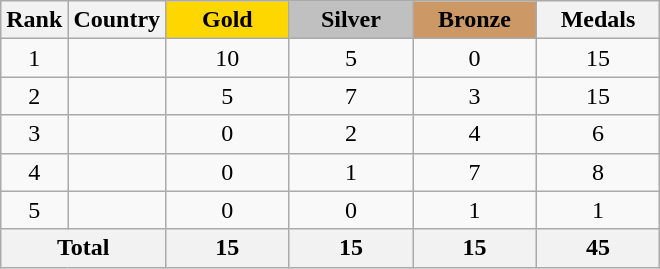<table class="wikitable">
<tr>
<th>Rank</th>
<th>Country</th>
<th style="background:#FFD700;" width="75">Gold</th>
<th style="background:#C0C0C0;" width="75">Silver</th>
<th style="background:#CC9966;" width="75">Bronze</th>
<th width="75">Medals</th>
</tr>
<tr align=center>
<td>1</td>
<td align=left></td>
<td>10</td>
<td>5</td>
<td>0</td>
<td>15</td>
</tr>
<tr align=center>
<td>2</td>
<td align=left></td>
<td>5</td>
<td>7</td>
<td>3</td>
<td>15</td>
</tr>
<tr align=center>
<td>3</td>
<td align=left></td>
<td>0</td>
<td>2</td>
<td>4</td>
<td>6</td>
</tr>
<tr align=center>
<td>4</td>
<td align=left></td>
<td>0</td>
<td>1</td>
<td>7</td>
<td>8</td>
</tr>
<tr align=center>
<td>5</td>
<td align=left></td>
<td>0</td>
<td>0</td>
<td>1</td>
<td>1</td>
</tr>
<tr>
<th colspan=2>Total</th>
<th>15</th>
<th>15</th>
<th>15</th>
<th>45</th>
</tr>
</table>
